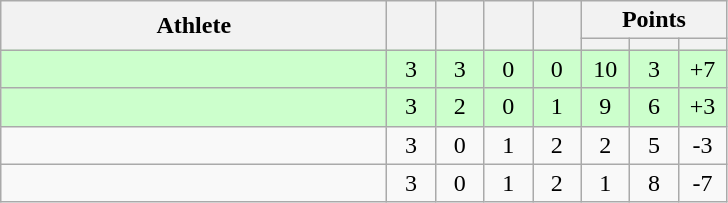<table class="wikitable" style="text-align: center; font-size:100% ">
<tr>
<th rowspan=2 width=250>Athlete</th>
<th rowspan=2 width=25></th>
<th rowspan=2 width=25></th>
<th rowspan=2 width=25></th>
<th rowspan=2 width=25></th>
<th colspan=3>Points</th>
</tr>
<tr>
<th width=25></th>
<th width=25></th>
<th width=25></th>
</tr>
<tr bgcolor="ccffcc">
<td align=left></td>
<td>3</td>
<td>3</td>
<td>0</td>
<td>0</td>
<td>10</td>
<td>3</td>
<td>+7</td>
</tr>
<tr bgcolor="ccffcc">
<td align=left></td>
<td>3</td>
<td>2</td>
<td>0</td>
<td>1</td>
<td>9</td>
<td>6</td>
<td>+3</td>
</tr>
<tr>
<td align=left></td>
<td>3</td>
<td>0</td>
<td>1</td>
<td>2</td>
<td>2</td>
<td>5</td>
<td>-3</td>
</tr>
<tr>
<td align=left></td>
<td>3</td>
<td>0</td>
<td>1</td>
<td>2</td>
<td>1</td>
<td>8</td>
<td>-7</td>
</tr>
</table>
